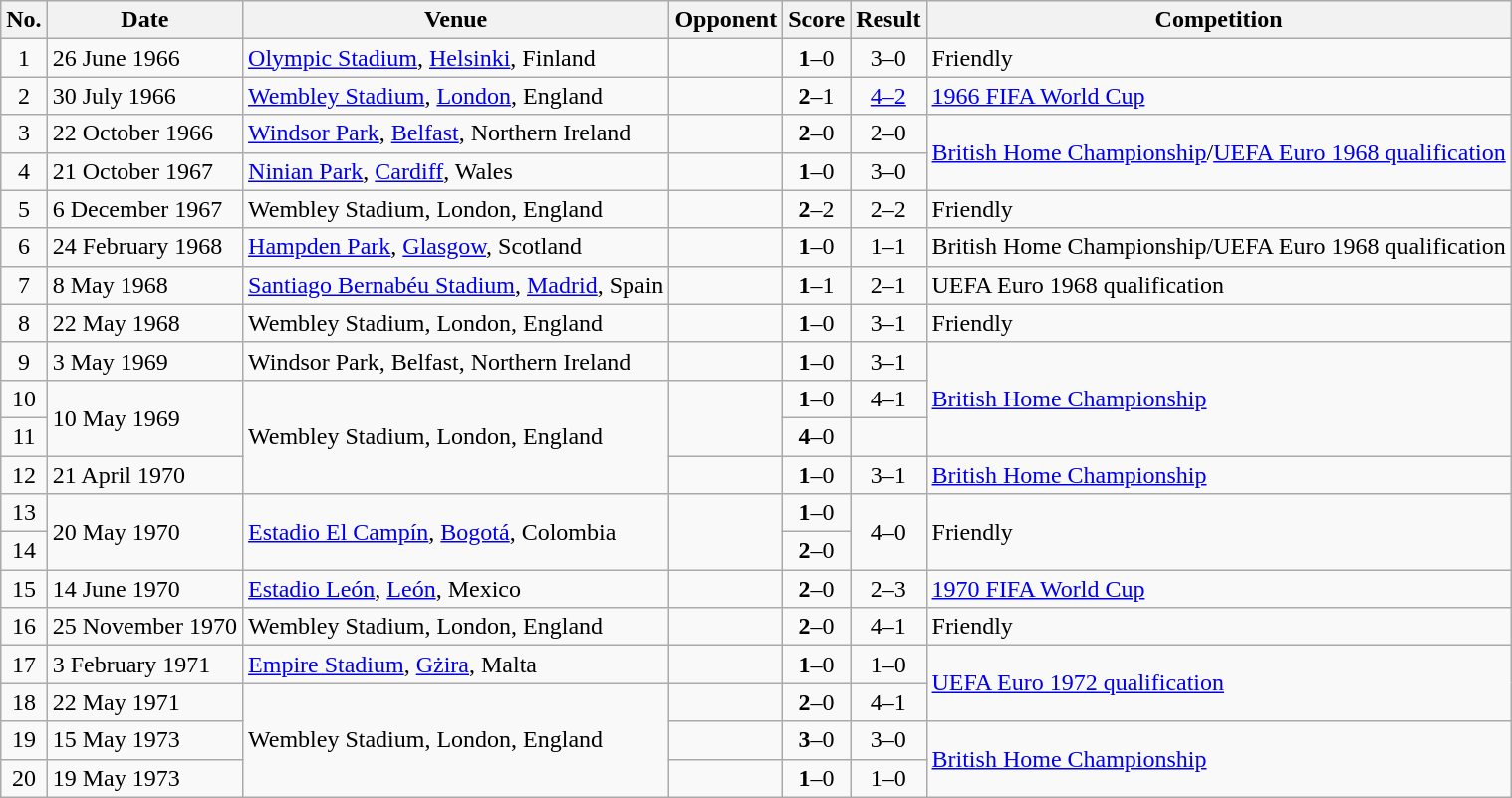<table class="wikitable sortable">
<tr>
<th scope="col">No.</th>
<th scope="col">Date</th>
<th scope="col">Venue</th>
<th scope="col">Opponent</th>
<th scope="col">Score</th>
<th scope="col">Result</th>
<th scope="col">Competition</th>
</tr>
<tr>
<td align="center">1</td>
<td>26 June 1966</td>
<td><a href='#'>Olympic Stadium</a>, <a href='#'>Helsinki</a>, Finland</td>
<td></td>
<td align="center"><strong>1</strong>–0</td>
<td align="center">3–0</td>
<td>Friendly</td>
</tr>
<tr>
<td align="center">2</td>
<td>30 July 1966</td>
<td><a href='#'>Wembley Stadium</a>, <a href='#'>London</a>, England</td>
<td></td>
<td align="center"><strong>2</strong>–1</td>
<td align="center"><a href='#'>4–2</a><br></td>
<td><a href='#'>1966 FIFA World Cup</a></td>
</tr>
<tr>
<td align="center">3</td>
<td>22 October 1966</td>
<td><a href='#'>Windsor Park</a>, <a href='#'>Belfast</a>, Northern Ireland</td>
<td></td>
<td align="center"><strong>2</strong>–0</td>
<td align="center">2–0</td>
<td rowspan="2"><a href='#'>British Home Championship</a>/<a href='#'>UEFA Euro 1968 qualification</a></td>
</tr>
<tr>
<td align="center">4</td>
<td>21 October 1967</td>
<td><a href='#'>Ninian Park</a>, <a href='#'>Cardiff</a>, Wales</td>
<td></td>
<td align="center"><strong>1</strong>–0</td>
<td align="center">3–0</td>
</tr>
<tr>
<td align="center">5</td>
<td>6 December 1967</td>
<td>Wembley Stadium, London, England</td>
<td></td>
<td align="center"><strong>2</strong>–2</td>
<td align="center">2–2</td>
<td>Friendly</td>
</tr>
<tr>
<td align="center">6</td>
<td>24 February 1968</td>
<td><a href='#'>Hampden Park</a>, <a href='#'>Glasgow</a>, Scotland</td>
<td></td>
<td align="center"><strong>1</strong>–0</td>
<td align="center">1–1</td>
<td>British Home Championship/UEFA Euro 1968 qualification</td>
</tr>
<tr>
<td align="center">7</td>
<td>8 May 1968</td>
<td><a href='#'>Santiago Bernabéu Stadium</a>, <a href='#'>Madrid</a>, Spain</td>
<td></td>
<td align="center"><strong>1</strong>–1</td>
<td align="center">2–1</td>
<td>UEFA Euro 1968 qualification</td>
</tr>
<tr>
<td align="center">8</td>
<td>22 May 1968</td>
<td>Wembley Stadium, London, England</td>
<td></td>
<td align="center"><strong>1</strong>–0</td>
<td align="center">3–1</td>
<td>Friendly</td>
</tr>
<tr>
<td align="center">9</td>
<td>3 May 1969</td>
<td>Windsor Park, Belfast, Northern Ireland</td>
<td></td>
<td align="center"><strong>1</strong>–0</td>
<td align="center">3–1</td>
<td rowspan="3"><a href='#'>British Home Championship</a></td>
</tr>
<tr>
<td align="center">10</td>
<td rowspan="2">10 May 1969</td>
<td rowspan="3">Wembley Stadium, London, England</td>
<td rowspan="2"></td>
<td align="center"><strong>1</strong>–0</td>
<td align="center">4–1</td>
</tr>
<tr>
<td align="center">11</td>
<td align="center"><strong>4</strong>–0</td>
</tr>
<tr>
<td align="center">12</td>
<td>21 April 1970</td>
<td></td>
<td align="center"><strong>1</strong>–0</td>
<td align="center">3–1</td>
<td><a href='#'>British Home Championship</a></td>
</tr>
<tr>
<td align="center">13</td>
<td rowspan="2">20 May 1970</td>
<td rowspan="2"><a href='#'>Estadio El Campín</a>, <a href='#'>Bogotá</a>, Colombia</td>
<td rowspan="2"></td>
<td align="center"><strong>1</strong>–0</td>
<td rowspan="2" align="center">4–0</td>
<td rowspan="2">Friendly</td>
</tr>
<tr>
<td align="center">14</td>
<td align="center"><strong>2</strong>–0</td>
</tr>
<tr>
<td align="center">15</td>
<td>14 June 1970</td>
<td><a href='#'>Estadio León</a>, <a href='#'>León</a>, Mexico</td>
<td></td>
<td align="center"><strong>2</strong>–0</td>
<td align="center">2–3<br></td>
<td><a href='#'>1970 FIFA World Cup</a></td>
</tr>
<tr>
<td align="center">16</td>
<td>25 November 1970</td>
<td>Wembley Stadium, London, England</td>
<td></td>
<td align="center"><strong>2</strong>–0</td>
<td align="center">4–1</td>
<td>Friendly</td>
</tr>
<tr>
<td align="center">17</td>
<td>3 February 1971</td>
<td><a href='#'>Empire Stadium</a>, <a href='#'>Gżira</a>, Malta</td>
<td></td>
<td align="center"><strong>1</strong>–0</td>
<td align="center">1–0</td>
<td rowspan="2"><a href='#'>UEFA Euro 1972 qualification</a></td>
</tr>
<tr>
<td align="center">18</td>
<td>22 May 1971</td>
<td rowspan="3">Wembley Stadium, London, England</td>
<td></td>
<td align="center"><strong>2</strong>–0</td>
<td align="center">4–1</td>
</tr>
<tr>
<td align="center">19</td>
<td>15 May 1973</td>
<td></td>
<td align="center"><strong>3</strong>–0</td>
<td align="center">3–0</td>
<td rowspan="2"><a href='#'>British Home Championship</a></td>
</tr>
<tr>
<td align="center">20</td>
<td>19 May 1973</td>
<td></td>
<td align="center"><strong>1</strong>–0</td>
<td align="center">1–0</td>
</tr>
</table>
